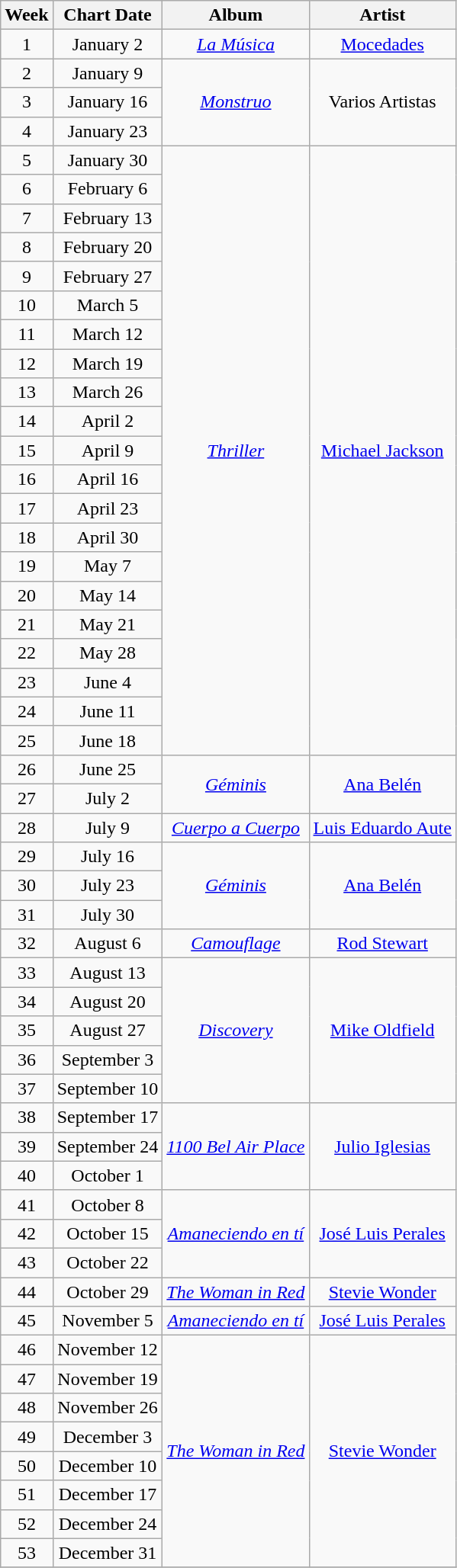<table class="wikitable" style="text-align: center">
<tr>
<th width="">Week</th>
<th width="">Chart Date</th>
<th width="">Album</th>
<th width="">Artist</th>
</tr>
<tr>
<td>1</td>
<td>January 2</td>
<td><em><a href='#'>La Música</a></em></td>
<td><a href='#'>Mocedades</a></td>
</tr>
<tr>
<td>2</td>
<td>January 9</td>
<td rowspan="3"><em><a href='#'>Monstruo</a></em></td>
<td rowspan="3">Varios Artistas</td>
</tr>
<tr>
<td>3</td>
<td>January 16</td>
</tr>
<tr>
<td>4</td>
<td>January 23</td>
</tr>
<tr>
<td>5</td>
<td>January 30</td>
<td rowspan="21"><em><a href='#'>Thriller</a></em></td>
<td rowspan="21"><a href='#'>Michael Jackson</a></td>
</tr>
<tr>
<td>6</td>
<td>February 6</td>
</tr>
<tr>
<td>7</td>
<td>February 13</td>
</tr>
<tr>
<td>8</td>
<td>February 20</td>
</tr>
<tr>
<td>9</td>
<td>February 27</td>
</tr>
<tr>
<td>10</td>
<td>March 5</td>
</tr>
<tr>
<td>11</td>
<td>March 12</td>
</tr>
<tr>
<td>12</td>
<td>March 19</td>
</tr>
<tr>
<td>13</td>
<td>March 26</td>
</tr>
<tr>
<td>14</td>
<td>April 2</td>
</tr>
<tr>
<td>15</td>
<td>April 9</td>
</tr>
<tr>
<td>16</td>
<td>April 16</td>
</tr>
<tr>
<td>17</td>
<td>April 23</td>
</tr>
<tr>
<td>18</td>
<td>April 30</td>
</tr>
<tr>
<td>19</td>
<td>May 7</td>
</tr>
<tr>
<td>20</td>
<td>May 14</td>
</tr>
<tr>
<td>21</td>
<td>May 21</td>
</tr>
<tr>
<td>22</td>
<td>May 28</td>
</tr>
<tr>
<td>23</td>
<td>June 4</td>
</tr>
<tr>
<td>24</td>
<td>June 11</td>
</tr>
<tr>
<td>25</td>
<td>June 18</td>
</tr>
<tr>
<td>26</td>
<td>June 25</td>
<td rowspan="2"><em><a href='#'>Géminis</a></em></td>
<td rowspan="2"><a href='#'>Ana Belén</a></td>
</tr>
<tr>
<td>27</td>
<td>July 2</td>
</tr>
<tr>
<td>28</td>
<td>July 9</td>
<td><em><a href='#'>Cuerpo a Cuerpo</a></em></td>
<td><a href='#'>Luis Eduardo Aute</a></td>
</tr>
<tr>
<td>29</td>
<td>July 16</td>
<td rowspan="3"><em><a href='#'>Géminis</a></em></td>
<td rowspan="3"><a href='#'>Ana Belén</a></td>
</tr>
<tr>
<td>30</td>
<td>July 23</td>
</tr>
<tr>
<td>31</td>
<td>July 30</td>
</tr>
<tr>
<td>32</td>
<td>August 6</td>
<td><em><a href='#'>Camouflage</a></em></td>
<td><a href='#'>Rod Stewart</a></td>
</tr>
<tr>
<td>33</td>
<td>August 13</td>
<td rowspan="5"><em><a href='#'>Discovery</a></em></td>
<td rowspan="5"><a href='#'>Mike Oldfield</a></td>
</tr>
<tr>
<td>34</td>
<td>August 20</td>
</tr>
<tr>
<td>35</td>
<td>August 27</td>
</tr>
<tr>
<td>36</td>
<td>September 3</td>
</tr>
<tr>
<td>37</td>
<td>September 10</td>
</tr>
<tr>
<td>38</td>
<td>September 17</td>
<td rowspan="3"><em><a href='#'>1100 Bel Air Place</a></em></td>
<td rowspan="3"><a href='#'>Julio Iglesias</a></td>
</tr>
<tr>
<td>39</td>
<td>September 24</td>
</tr>
<tr>
<td>40</td>
<td>October 1</td>
</tr>
<tr>
<td>41</td>
<td>October 8</td>
<td rowspan="3"><em><a href='#'>Amaneciendo en tí</a></em></td>
<td rowspan="3"><a href='#'>José Luis Perales</a></td>
</tr>
<tr>
<td>42</td>
<td>October 15</td>
</tr>
<tr>
<td>43</td>
<td>October 22</td>
</tr>
<tr>
<td>44</td>
<td>October 29</td>
<td><em><a href='#'>The Woman in Red</a></em></td>
<td><a href='#'>Stevie Wonder</a></td>
</tr>
<tr>
<td>45</td>
<td>November 5</td>
<td><em><a href='#'>Amaneciendo en tí</a></em></td>
<td><a href='#'>José Luis Perales</a></td>
</tr>
<tr>
<td>46</td>
<td>November 12</td>
<td rowspan="8"><em><a href='#'>The Woman in Red</a></em></td>
<td rowspan="8"><a href='#'>Stevie Wonder</a></td>
</tr>
<tr>
<td>47</td>
<td>November 19</td>
</tr>
<tr>
<td>48</td>
<td>November 26</td>
</tr>
<tr>
<td>49</td>
<td>December 3</td>
</tr>
<tr>
<td>50</td>
<td>December 10</td>
</tr>
<tr>
<td>51</td>
<td>December 17</td>
</tr>
<tr>
<td>52</td>
<td>December 24</td>
</tr>
<tr>
<td>53</td>
<td>December 31</td>
</tr>
<tr>
</tr>
</table>
